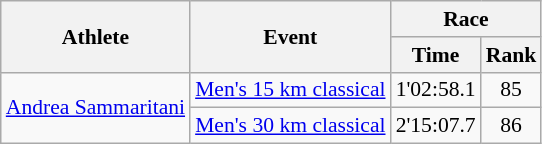<table class="wikitable" border="1" style="font-size:90%">
<tr>
<th rowspan=2>Athlete</th>
<th rowspan=2>Event</th>
<th colspan=2>Race</th>
</tr>
<tr>
<th>Time</th>
<th>Rank</th>
</tr>
<tr>
<td rowspan="2"><a href='#'>Andrea Sammaritani</a></td>
<td><a href='#'>Men's 15 km classical</a></td>
<td align=center>1'02:58.1</td>
<td align=center>85</td>
</tr>
<tr>
<td><a href='#'>Men's 30 km classical</a></td>
<td align=center>2'15:07.7</td>
<td align=center>86</td>
</tr>
</table>
